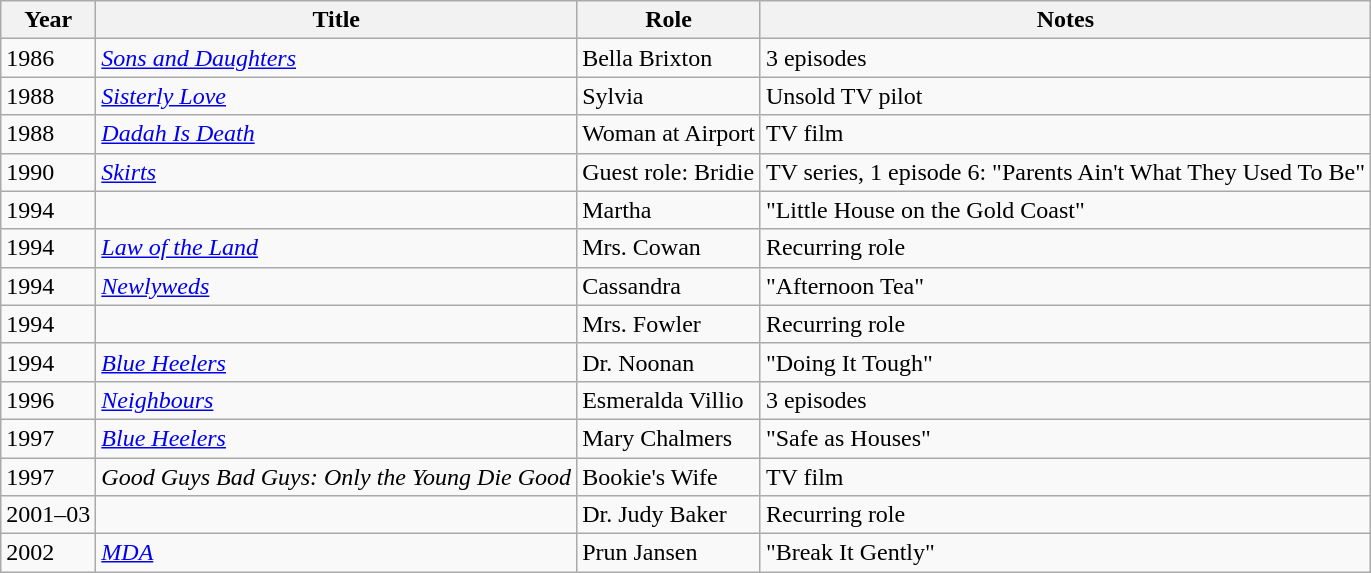<table class="wikitable sortable">
<tr>
<th>Year</th>
<th>Title</th>
<th>Role</th>
<th class="unsortable">Notes</th>
</tr>
<tr>
<td>1986</td>
<td><em><a href='#'>Sons and Daughters</a></em></td>
<td>Bella Brixton</td>
<td>3 episodes</td>
</tr>
<tr>
<td>1988</td>
<td><em><a href='#'>Sisterly Love</a></em></td>
<td>Sylvia</td>
<td>Unsold TV pilot</td>
</tr>
<tr>
<td>1988</td>
<td><em><a href='#'>Dadah Is Death</a></em></td>
<td>Woman at Airport</td>
<td>TV film</td>
</tr>
<tr>
<td>1990</td>
<td><em><a href='#'>Skirts</a></em></td>
<td>Guest role: Bridie</td>
<td>TV series, 1 episode 6: "Parents Ain't What They Used To Be"</td>
</tr>
<tr>
<td>1994</td>
<td><em></em></td>
<td>Martha</td>
<td>"Little House on the Gold Coast"</td>
</tr>
<tr>
<td>1994</td>
<td><em><a href='#'>Law of the Land</a></em></td>
<td>Mrs. Cowan</td>
<td>Recurring role</td>
</tr>
<tr>
<td>1994</td>
<td><em><a href='#'>Newlyweds</a></em></td>
<td>Cassandra</td>
<td>"Afternoon Tea"</td>
</tr>
<tr>
<td>1994</td>
<td><em></em></td>
<td>Mrs. Fowler</td>
<td>Recurring role</td>
</tr>
<tr>
<td>1994</td>
<td><em><a href='#'>Blue Heelers</a></em></td>
<td>Dr. Noonan</td>
<td>"Doing It Tough"</td>
</tr>
<tr>
<td>1996</td>
<td><em><a href='#'>Neighbours</a></em></td>
<td>Esmeralda Villio</td>
<td>3 episodes</td>
</tr>
<tr>
<td>1997</td>
<td><em><a href='#'>Blue Heelers</a></em></td>
<td>Mary Chalmers</td>
<td>"Safe as Houses"</td>
</tr>
<tr>
<td>1997</td>
<td><em>Good Guys Bad Guys: Only the Young Die Good</em></td>
<td>Bookie's Wife</td>
<td>TV film</td>
</tr>
<tr>
<td>2001–03</td>
<td><em></em></td>
<td>Dr. Judy Baker</td>
<td>Recurring role</td>
</tr>
<tr>
<td>2002</td>
<td><em><a href='#'>MDA</a></em></td>
<td>Prun Jansen</td>
<td>"Break It Gently"</td>
</tr>
</table>
